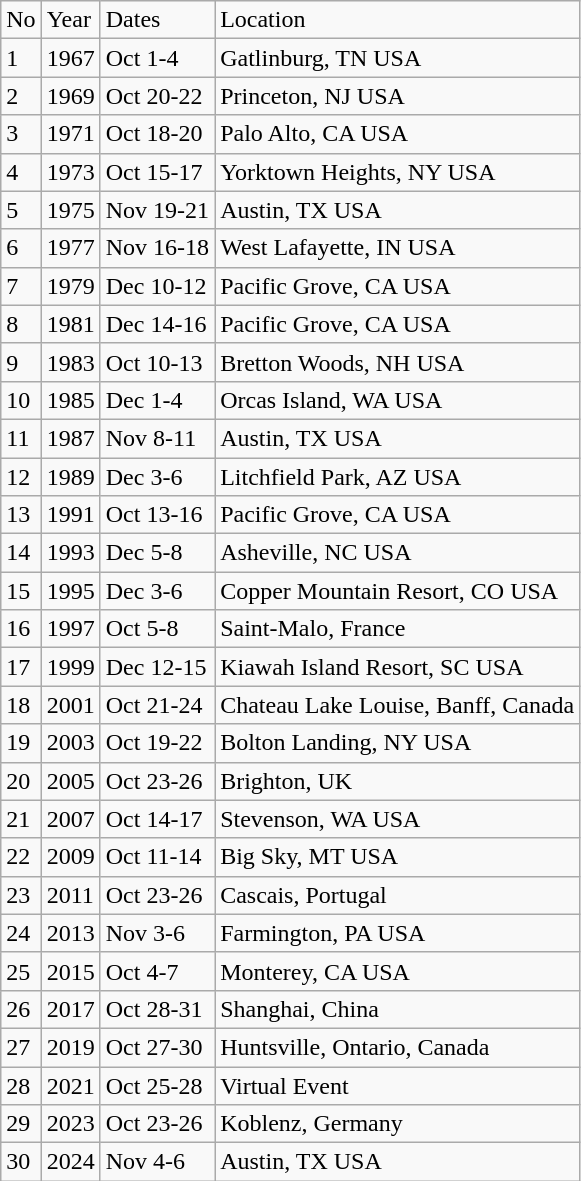<table class="wikitable">
<tr>
<td>No</td>
<td>Year</td>
<td>Dates</td>
<td>Location</td>
</tr>
<tr>
<td>1</td>
<td>1967</td>
<td>Oct 1-4</td>
<td>Gatlinburg, TN USA</td>
</tr>
<tr>
<td>2</td>
<td>1969</td>
<td>Oct 20-22</td>
<td>Princeton, NJ USA</td>
</tr>
<tr>
<td>3</td>
<td>1971</td>
<td>Oct 18-20</td>
<td>Palo Alto, CA USA</td>
</tr>
<tr>
<td>4</td>
<td>1973</td>
<td>Oct 15-17</td>
<td>Yorktown Heights, NY USA</td>
</tr>
<tr>
<td>5</td>
<td>1975</td>
<td>Nov 19-21</td>
<td>Austin, TX USA</td>
</tr>
<tr>
<td>6</td>
<td>1977</td>
<td>Nov 16-18</td>
<td>West Lafayette, IN USA</td>
</tr>
<tr>
<td>7</td>
<td>1979</td>
<td>Dec 10-12</td>
<td>Pacific Grove, CA USA</td>
</tr>
<tr>
<td>8</td>
<td>1981</td>
<td>Dec 14-16</td>
<td>Pacific Grove, CA USA</td>
</tr>
<tr>
<td>9</td>
<td>1983</td>
<td>Oct 10-13</td>
<td>Bretton Woods, NH USA</td>
</tr>
<tr>
<td>10</td>
<td>1985</td>
<td>Dec 1-4</td>
<td>Orcas Island, WA USA</td>
</tr>
<tr>
<td>11</td>
<td>1987</td>
<td>Nov 8-11</td>
<td>Austin, TX USA</td>
</tr>
<tr>
<td>12</td>
<td>1989</td>
<td>Dec 3-6</td>
<td>Litchfield Park, AZ USA</td>
</tr>
<tr>
<td>13</td>
<td>1991</td>
<td>Oct 13-16</td>
<td>Pacific Grove, CA USA</td>
</tr>
<tr>
<td>14</td>
<td>1993</td>
<td>Dec 5-8</td>
<td>Asheville, NC USA</td>
</tr>
<tr>
<td>15</td>
<td>1995</td>
<td>Dec 3-6</td>
<td>Copper Mountain Resort, CO USA</td>
</tr>
<tr>
<td>16</td>
<td>1997</td>
<td>Oct 5-8</td>
<td>Saint-Malo, France</td>
</tr>
<tr>
<td>17</td>
<td>1999</td>
<td>Dec 12-15</td>
<td>Kiawah Island Resort, SC USA</td>
</tr>
<tr>
<td>18</td>
<td>2001</td>
<td>Oct 21-24</td>
<td>Chateau Lake Louise, Banff, Canada</td>
</tr>
<tr>
<td>19</td>
<td>2003</td>
<td>Oct 19-22</td>
<td>Bolton Landing, NY USA</td>
</tr>
<tr>
<td>20</td>
<td>2005</td>
<td>Oct 23-26</td>
<td>Brighton, UK</td>
</tr>
<tr>
<td>21</td>
<td>2007</td>
<td>Oct 14-17</td>
<td>Stevenson, WA USA</td>
</tr>
<tr>
<td>22</td>
<td>2009</td>
<td>Oct 11-14</td>
<td>Big Sky, MT USA</td>
</tr>
<tr>
<td>23</td>
<td>2011</td>
<td>Oct 23-26</td>
<td>Cascais, Portugal</td>
</tr>
<tr>
<td>24</td>
<td>2013</td>
<td>Nov 3-6</td>
<td>Farmington, PA USA</td>
</tr>
<tr>
<td>25</td>
<td>2015</td>
<td>Oct 4-7</td>
<td>Monterey, CA USA</td>
</tr>
<tr>
<td>26</td>
<td>2017</td>
<td>Oct 28-31</td>
<td>Shanghai, China</td>
</tr>
<tr>
<td>27</td>
<td>2019</td>
<td>Oct 27-30</td>
<td>Huntsville, Ontario, Canada</td>
</tr>
<tr>
<td>28</td>
<td>2021</td>
<td>Oct 25-28</td>
<td>Virtual Event</td>
</tr>
<tr>
<td>29</td>
<td>2023</td>
<td>Oct 23-26</td>
<td>Koblenz, Germany</td>
</tr>
<tr>
<td>30</td>
<td>2024</td>
<td>Nov 4-6</td>
<td>Austin, TX USA</td>
</tr>
</table>
